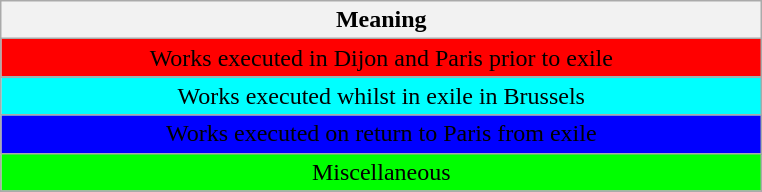<table class="wikitable" border=1 align="center" style="text-align:center">
<tr>
<th width="500">Meaning</th>
</tr>
<tr>
<td bgcolor="red"><span>Works executed in Dijon and Paris prior to exile</span></td>
</tr>
<tr>
<td bgcolor="cyan"><span>Works executed whilst in exile in Brussels</span></td>
</tr>
<tr>
<td bgcolor="blue"><span> Works executed on return to Paris from exile</span></td>
</tr>
<tr>
<td bgcolor="00FF00"><span>Miscellaneous</span></td>
</tr>
<tr>
</tr>
</table>
